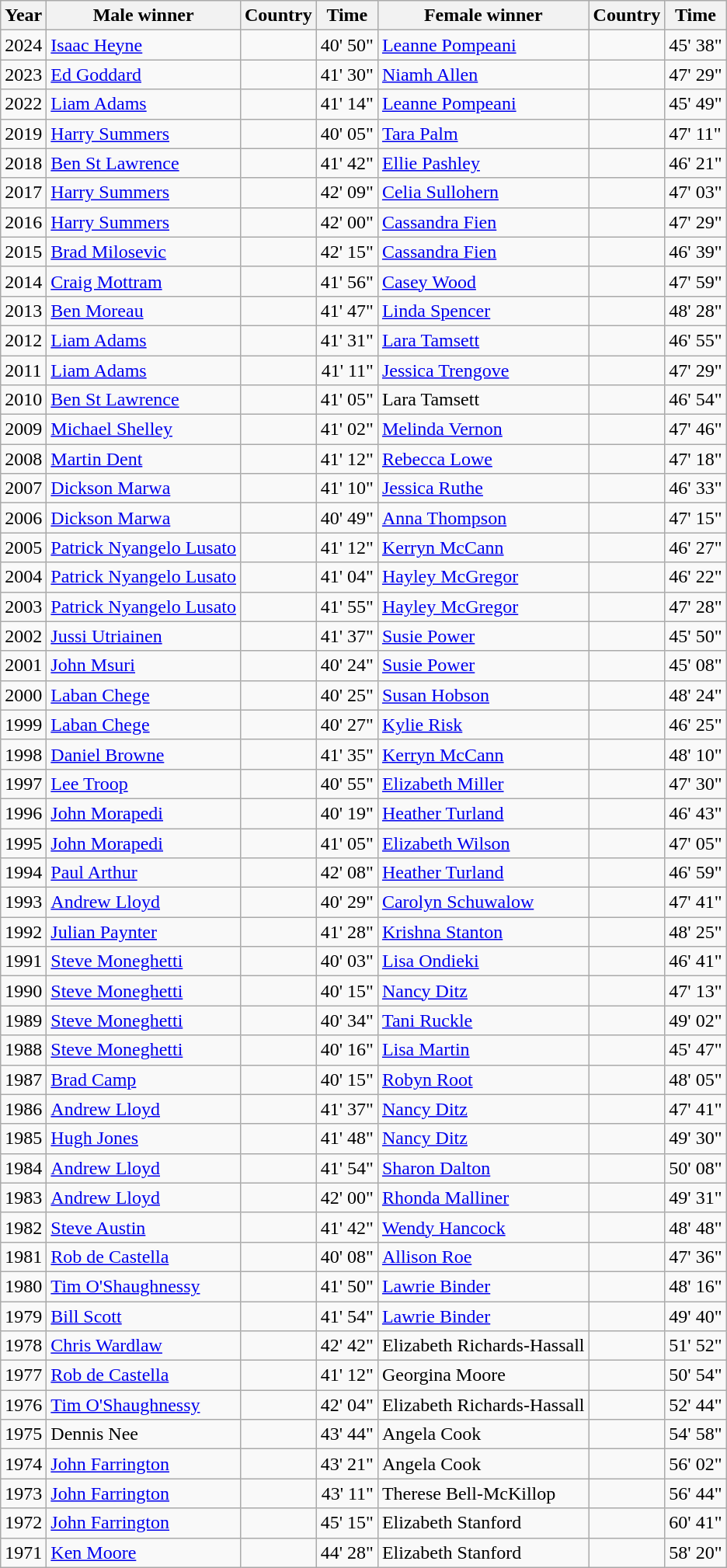<table class="wikitable sortable">
<tr>
<th>Year</th>
<th>Male winner</th>
<th>Country</th>
<th>Time</th>
<th>Female winner</th>
<th>Country</th>
<th>Time</th>
</tr>
<tr>
<td>2024</td>
<td><a href='#'>Isaac Heyne</a></td>
<td></td>
<td align=right>40' 50"</td>
<td><a href='#'>Leanne Pompeani</a></td>
<td></td>
<td align-right>45' 38"</td>
</tr>
<tr>
<td>2023</td>
<td><a href='#'>Ed Goddard</a></td>
<td></td>
<td align=right>41' 30"</td>
<td><a href='#'>Niamh Allen</a></td>
<td></td>
<td align-right>47' 29"</td>
</tr>
<tr>
<td>2022</td>
<td><a href='#'>Liam Adams</a></td>
<td></td>
<td align=right>41' 14"</td>
<td><a href='#'>Leanne Pompeani</a></td>
<td></td>
<td align-right>45' 49"</td>
</tr>
<tr>
<td>2019</td>
<td><a href='#'>Harry Summers</a></td>
<td></td>
<td align=right>40' 05"</td>
<td><a href='#'>Tara Palm</a></td>
<td></td>
<td align-right>47' 11"</td>
</tr>
<tr>
<td>2018</td>
<td><a href='#'>Ben St Lawrence</a></td>
<td></td>
<td align=right>41' 42"</td>
<td><a href='#'>Ellie Pashley</a></td>
<td></td>
<td align-right>46' 21"</td>
</tr>
<tr>
<td>2017</td>
<td><a href='#'>Harry Summers</a></td>
<td></td>
<td align=right>42' 09"</td>
<td><a href='#'>Celia Sullohern</a></td>
<td></td>
<td align-right>47' 03"</td>
</tr>
<tr>
<td>2016</td>
<td><a href='#'>Harry Summers</a></td>
<td></td>
<td align=right>42' 00"</td>
<td><a href='#'>Cassandra Fien</a></td>
<td></td>
<td align-right>47' 29"</td>
</tr>
<tr>
<td>2015</td>
<td><a href='#'>Brad Milosevic</a></td>
<td></td>
<td align=right>42' 15"</td>
<td><a href='#'>Cassandra Fien</a></td>
<td></td>
<td align-right>46' 39"</td>
</tr>
<tr>
<td>2014</td>
<td><a href='#'>Craig Mottram</a></td>
<td></td>
<td align=right>41' 56"</td>
<td><a href='#'>Casey Wood</a></td>
<td></td>
<td align-right>47' 59"</td>
</tr>
<tr>
<td>2013</td>
<td><a href='#'>Ben Moreau</a></td>
<td></td>
<td align=right>41' 47"</td>
<td><a href='#'>Linda Spencer</a></td>
<td></td>
<td align-right>48' 28"</td>
</tr>
<tr>
<td>2012</td>
<td><a href='#'>Liam Adams</a></td>
<td></td>
<td align=right>41' 31"</td>
<td><a href='#'>Lara Tamsett</a></td>
<td></td>
<td align-right>46' 55"</td>
</tr>
<tr>
<td>2011</td>
<td><a href='#'>Liam Adams</a></td>
<td></td>
<td align=right>41'   11"</td>
<td><a href='#'>Jessica Trengove</a></td>
<td></td>
<td align-right>47'  29"</td>
</tr>
<tr>
<td>2010</td>
<td><a href='#'>Ben St Lawrence</a></td>
<td></td>
<td align=right>41'   05"</td>
<td>Lara Tamsett</td>
<td></td>
<td align-right>46'  54"</td>
</tr>
<tr>
<td>2009</td>
<td><a href='#'>Michael Shelley</a></td>
<td></td>
<td align=right>41'   02"</td>
<td><a href='#'>Melinda Vernon</a></td>
<td></td>
<td align-right>47'  46"</td>
</tr>
<tr>
<td>2008</td>
<td><a href='#'>Martin Dent</a></td>
<td></td>
<td align=right>41'   12"</td>
<td><a href='#'>Rebecca Lowe</a></td>
<td></td>
<td align-right>47'  18"</td>
</tr>
<tr>
<td>2007</td>
<td><a href='#'>Dickson Marwa</a></td>
<td></td>
<td align=right>41'  10"</td>
<td><a href='#'>Jessica Ruthe</a></td>
<td></td>
<td align=right>46'  33"</td>
</tr>
<tr>
<td>2006</td>
<td><a href='#'>Dickson Marwa</a></td>
<td></td>
<td align=right>40'  49"</td>
<td><a href='#'>Anna Thompson</a></td>
<td></td>
<td align=right>47'  15"</td>
</tr>
<tr>
<td>2005</td>
<td><a href='#'>Patrick Nyangelo Lusato</a></td>
<td></td>
<td align=right>41'  12"</td>
<td><a href='#'>Kerryn McCann</a></td>
<td></td>
<td align=right>46'  27"</td>
</tr>
<tr>
<td>2004</td>
<td><a href='#'>Patrick Nyangelo Lusato</a></td>
<td></td>
<td align=right>41'  04"</td>
<td><a href='#'>Hayley McGregor</a></td>
<td></td>
<td align=right>46'  22"</td>
</tr>
<tr>
<td>2003</td>
<td><a href='#'>Patrick Nyangelo Lusato</a></td>
<td></td>
<td align=right>41'  55"</td>
<td><a href='#'>Hayley McGregor</a></td>
<td></td>
<td align=right>47'  28"</td>
</tr>
<tr>
<td>2002</td>
<td><a href='#'>Jussi Utriainen</a></td>
<td></td>
<td align=right>41'  37"</td>
<td><a href='#'>Susie Power</a></td>
<td></td>
<td align=right>45'  50"</td>
</tr>
<tr>
<td>2001</td>
<td><a href='#'>John Msuri</a></td>
<td></td>
<td align=right>40'  24"</td>
<td><a href='#'>Susie Power</a></td>
<td></td>
<td align=right>45'  08"</td>
</tr>
<tr>
<td>2000</td>
<td><a href='#'>Laban Chege</a></td>
<td></td>
<td align=right>40'  25"</td>
<td><a href='#'>Susan Hobson</a></td>
<td></td>
<td align=right>48'  24"</td>
</tr>
<tr>
<td>1999</td>
<td><a href='#'>Laban Chege</a></td>
<td></td>
<td align=right>40'  27"</td>
<td><a href='#'>Kylie Risk</a></td>
<td></td>
<td align=right>46'  25"</td>
</tr>
<tr>
<td>1998</td>
<td><a href='#'>Daniel Browne</a></td>
<td></td>
<td align=right>41'  35"</td>
<td><a href='#'>Kerryn McCann</a></td>
<td></td>
<td align=right>48'  10"</td>
</tr>
<tr>
<td>1997</td>
<td><a href='#'>Lee Troop</a></td>
<td></td>
<td align=right>40'  55"</td>
<td><a href='#'>Elizabeth Miller</a></td>
<td></td>
<td align=right>47'  30"</td>
</tr>
<tr>
<td>1996</td>
<td><a href='#'>John Morapedi</a></td>
<td></td>
<td align=right>40'  19"</td>
<td><a href='#'>Heather Turland</a></td>
<td></td>
<td align=right>46'  43"</td>
</tr>
<tr>
<td>1995</td>
<td><a href='#'>John Morapedi</a></td>
<td></td>
<td align=right>41'  05"</td>
<td><a href='#'>Elizabeth Wilson</a></td>
<td></td>
<td align=right>47'  05"</td>
</tr>
<tr>
<td>1994</td>
<td><a href='#'>Paul Arthur</a></td>
<td></td>
<td align=right>42'  08"</td>
<td><a href='#'>Heather Turland</a></td>
<td></td>
<td align=right>46'  59"</td>
</tr>
<tr>
<td>1993</td>
<td><a href='#'>Andrew Lloyd</a></td>
<td></td>
<td align=right>40'  29"</td>
<td><a href='#'>Carolyn Schuwalow</a></td>
<td></td>
<td align=right>47'  41"</td>
</tr>
<tr>
<td>1992</td>
<td><a href='#'>Julian Paynter</a></td>
<td></td>
<td align=right>41'  28"</td>
<td><a href='#'>Krishna Stanton</a></td>
<td></td>
<td align=right>48'  25"</td>
</tr>
<tr>
<td>1991</td>
<td><a href='#'>Steve Moneghetti</a></td>
<td></td>
<td align=right>40'  03"</td>
<td><a href='#'>Lisa Ondieki</a></td>
<td></td>
<td align=right>46'  41"</td>
</tr>
<tr>
<td>1990</td>
<td><a href='#'>Steve Moneghetti</a></td>
<td></td>
<td align=right>40'  15"</td>
<td><a href='#'>Nancy Ditz</a></td>
<td></td>
<td align=right>47'  13"</td>
</tr>
<tr>
<td>1989</td>
<td><a href='#'>Steve Moneghetti</a></td>
<td></td>
<td align=right>40'  34"</td>
<td><a href='#'>Tani Ruckle</a></td>
<td></td>
<td align=right>49'  02"</td>
</tr>
<tr>
<td>1988</td>
<td><a href='#'>Steve Moneghetti</a></td>
<td></td>
<td align=right>40'  16"</td>
<td><a href='#'>Lisa Martin</a></td>
<td></td>
<td align=right>45'  47"</td>
</tr>
<tr>
<td>1987</td>
<td><a href='#'>Brad Camp</a></td>
<td></td>
<td align=right>40'  15"</td>
<td><a href='#'>Robyn Root</a></td>
<td></td>
<td align=right>48'  05"</td>
</tr>
<tr>
<td>1986</td>
<td><a href='#'>Andrew Lloyd</a></td>
<td></td>
<td align=right>41'  37"</td>
<td><a href='#'>Nancy Ditz</a></td>
<td></td>
<td align=right>47'  41"</td>
</tr>
<tr>
<td>1985</td>
<td><a href='#'>Hugh Jones</a></td>
<td></td>
<td align=right>41'  48"</td>
<td><a href='#'>Nancy Ditz</a></td>
<td></td>
<td align=right>49'  30"</td>
</tr>
<tr>
<td>1984</td>
<td><a href='#'>Andrew Lloyd</a></td>
<td></td>
<td align=right>41'  54"</td>
<td><a href='#'>Sharon Dalton</a></td>
<td></td>
<td align=right>50'  08"</td>
</tr>
<tr>
<td>1983</td>
<td><a href='#'>Andrew Lloyd</a></td>
<td></td>
<td align=right>42'  00"</td>
<td><a href='#'>Rhonda Malliner</a></td>
<td></td>
<td align=right>49'  31"</td>
</tr>
<tr>
<td>1982</td>
<td><a href='#'>Steve Austin</a></td>
<td></td>
<td align=right>41'  42"</td>
<td><a href='#'>Wendy Hancock</a></td>
<td></td>
<td align=right>48'  48"</td>
</tr>
<tr>
<td>1981</td>
<td><a href='#'>Rob de Castella</a></td>
<td></td>
<td align=right>40'  08"</td>
<td><a href='#'>Allison Roe</a></td>
<td></td>
<td align=right>47'  36"</td>
</tr>
<tr>
<td>1980</td>
<td><a href='#'>Tim O'Shaughnessy</a></td>
<td></td>
<td align=right>41'  50"</td>
<td><a href='#'>Lawrie Binder</a></td>
<td></td>
<td align=right>48'  16"</td>
</tr>
<tr>
<td>1979</td>
<td><a href='#'>Bill Scott</a></td>
<td></td>
<td align=right>41'  54"</td>
<td><a href='#'>Lawrie Binder</a></td>
<td></td>
<td align=right>49'  40"</td>
</tr>
<tr>
<td>1978</td>
<td><a href='#'>Chris Wardlaw</a></td>
<td></td>
<td align=right>42'  42"</td>
<td>Elizabeth Richards-Hassall</td>
<td></td>
<td align=right>51'  52"</td>
</tr>
<tr>
<td>1977</td>
<td><a href='#'>Rob de Castella</a></td>
<td></td>
<td align=right>41'  12"</td>
<td>Georgina Moore</td>
<td></td>
<td align=right>50'  54"</td>
</tr>
<tr>
<td>1976</td>
<td><a href='#'>Tim O'Shaughnessy</a></td>
<td></td>
<td align=right>42'  04"</td>
<td>Elizabeth Richards-Hassall</td>
<td></td>
<td align=right>52'  44"</td>
</tr>
<tr>
<td>1975</td>
<td>Dennis Nee</td>
<td></td>
<td align=right>43'  44"</td>
<td>Angela Cook</td>
<td></td>
<td align=right>54'  58"</td>
</tr>
<tr>
<td>1974</td>
<td><a href='#'>John Farrington</a></td>
<td></td>
<td align=right>43'  21"</td>
<td>Angela Cook</td>
<td></td>
<td align=right>56'  02"</td>
</tr>
<tr>
<td>1973</td>
<td><a href='#'>John Farrington</a></td>
<td></td>
<td align=right>43'  11"</td>
<td>Therese Bell-McKillop</td>
<td></td>
<td align=right>56'  44"</td>
</tr>
<tr>
<td>1972</td>
<td><a href='#'>John Farrington</a></td>
<td></td>
<td align=right>45'  15"</td>
<td>Elizabeth Stanford</td>
<td></td>
<td align=right>60'  41"</td>
</tr>
<tr>
<td>1971</td>
<td><a href='#'>Ken Moore</a></td>
<td></td>
<td align=right>44'  28"</td>
<td>Elizabeth Stanford</td>
<td></td>
<td align=right>58'  20"</td>
</tr>
</table>
